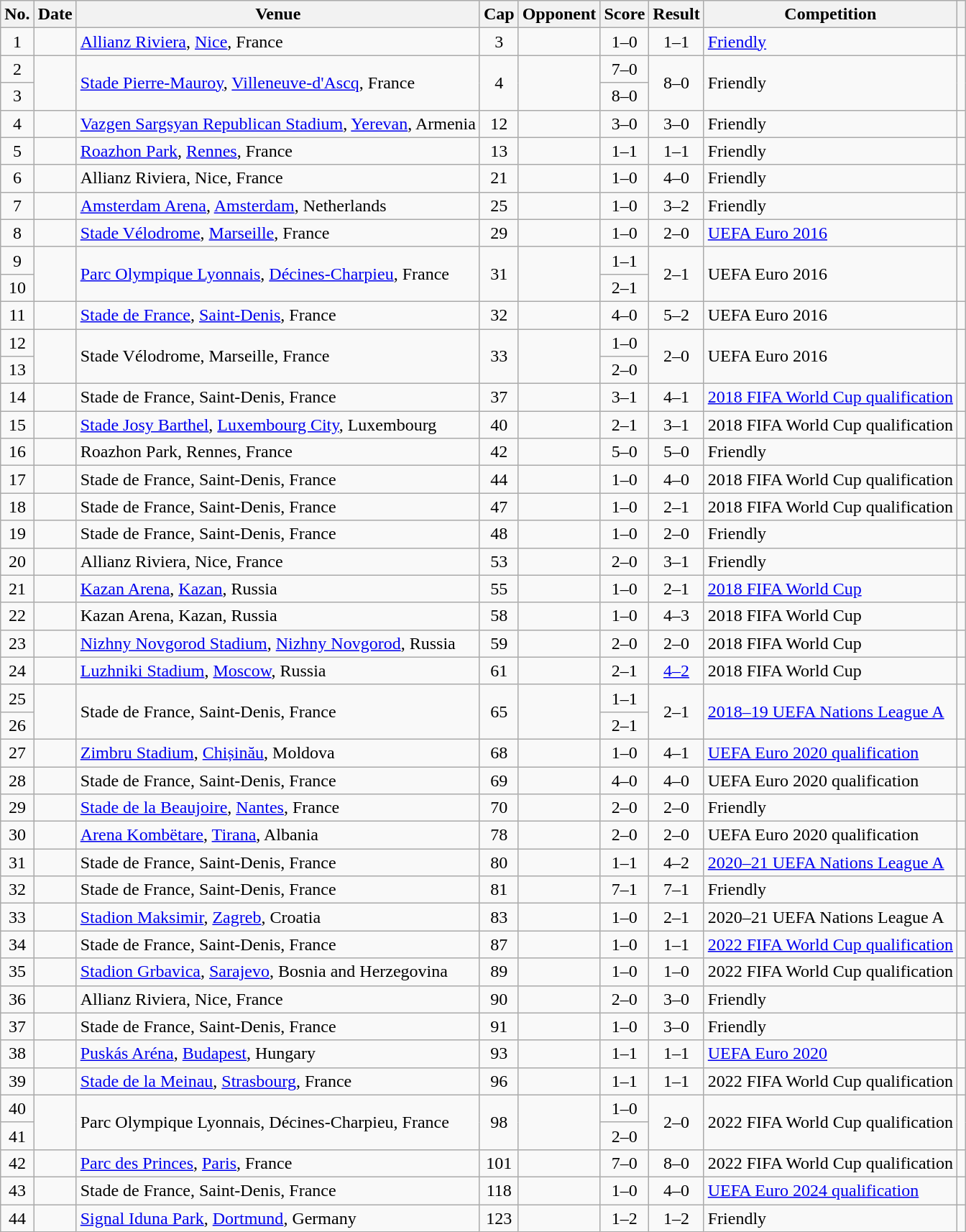<table class="wikitable sortable">
<tr>
<th scope="col">No.</th>
<th scope="col">Date</th>
<th scope="col">Venue</th>
<th scope=col>Cap</th>
<th scope="col">Opponent</th>
<th scope="col">Score</th>
<th scope="col">Result</th>
<th scope="col">Competition</th>
<th scope="col" class="unsortable"></th>
</tr>
<tr>
<td style="text-align:center">1</td>
<td></td>
<td><a href='#'>Allianz Riviera</a>, <a href='#'>Nice</a>, France</td>
<td style="text-align:center">3</td>
<td></td>
<td style="text-align:center">1–0</td>
<td style="text-align:center">1–1</td>
<td><a href='#'>Friendly</a></td>
<td></td>
</tr>
<tr>
<td style="text-align:center">2</td>
<td rowspan="2"></td>
<td rowspan="2"><a href='#'>Stade Pierre-Mauroy</a>, <a href='#'>Villeneuve-d'Ascq</a>, France</td>
<td rowspan="2" style="text-align:center">4</td>
<td rowspan="2"></td>
<td style="text-align:center">7–0</td>
<td rowspan="2" style="text-align:center">8–0</td>
<td rowspan="2">Friendly</td>
<td rowspan="2"></td>
</tr>
<tr>
<td style="text-align:center">3</td>
<td style="text-align:center">8–0</td>
</tr>
<tr>
<td style="text-align:center">4</td>
<td></td>
<td><a href='#'>Vazgen Sargsyan Republican Stadium</a>, <a href='#'>Yerevan</a>, Armenia</td>
<td style="text-align:center">12</td>
<td></td>
<td style="text-align:center">3–0</td>
<td style="text-align:center">3–0</td>
<td>Friendly</td>
<td></td>
</tr>
<tr>
<td style="text-align:center">5</td>
<td></td>
<td><a href='#'>Roazhon Park</a>, <a href='#'>Rennes</a>, France</td>
<td style="text-align:center">13</td>
<td></td>
<td style="text-align:center">1–1</td>
<td style="text-align:center">1–1</td>
<td>Friendly</td>
<td></td>
</tr>
<tr>
<td style="text-align:center">6</td>
<td></td>
<td>Allianz Riviera, Nice, France</td>
<td style="text-align:center">21</td>
<td></td>
<td style="text-align:center">1–0</td>
<td style="text-align:center">4–0</td>
<td>Friendly</td>
<td></td>
</tr>
<tr>
<td style="text-align:center">7</td>
<td></td>
<td><a href='#'>Amsterdam Arena</a>, <a href='#'>Amsterdam</a>, Netherlands</td>
<td style="text-align:center">25</td>
<td></td>
<td style="text-align:center">1–0</td>
<td style="text-align:center">3–2</td>
<td>Friendly</td>
<td></td>
</tr>
<tr>
<td style="text-align:center">8</td>
<td></td>
<td><a href='#'>Stade Vélodrome</a>, <a href='#'>Marseille</a>, France</td>
<td style="text-align:center">29</td>
<td></td>
<td style="text-align:center">1–0</td>
<td style="text-align:center">2–0</td>
<td><a href='#'>UEFA Euro 2016</a></td>
<td></td>
</tr>
<tr>
<td style="text-align:center">9</td>
<td rowspan="2"></td>
<td rowspan="2"><a href='#'>Parc Olympique Lyonnais</a>, <a href='#'>Décines-Charpieu</a>, France</td>
<td rowspan="2" style="text-align:center">31</td>
<td rowspan="2"></td>
<td style="text-align:center">1–1</td>
<td rowspan="2" style="text-align:center">2–1</td>
<td rowspan="2">UEFA Euro 2016</td>
<td rowspan="2"></td>
</tr>
<tr>
<td style="text-align:center">10</td>
<td style="text-align:center">2–1</td>
</tr>
<tr>
<td style="text-align:center">11</td>
<td></td>
<td><a href='#'>Stade de France</a>, <a href='#'>Saint-Denis</a>, France</td>
<td style="text-align:center">32</td>
<td></td>
<td style="text-align:center">4–0</td>
<td style="text-align:center">5–2</td>
<td>UEFA Euro 2016</td>
<td></td>
</tr>
<tr>
<td style="text-align:center">12</td>
<td rowspan="2"></td>
<td rowspan="2">Stade Vélodrome, Marseille, France</td>
<td rowspan="2" style="text-align:center">33</td>
<td rowspan="2"></td>
<td style="text-align:center">1–0</td>
<td rowspan="2" style="text-align:center">2–0</td>
<td rowspan="2">UEFA Euro 2016</td>
<td rowspan="2"></td>
</tr>
<tr>
<td style="text-align:center">13</td>
<td style="text-align:center">2–0</td>
</tr>
<tr>
<td style="text-align:center">14</td>
<td></td>
<td>Stade de France, Saint-Denis, France</td>
<td style="text-align:center">37</td>
<td></td>
<td style="text-align:center">3–1</td>
<td style="text-align:center">4–1</td>
<td><a href='#'>2018 FIFA World Cup qualification</a></td>
<td></td>
</tr>
<tr>
<td style="text-align:center">15</td>
<td></td>
<td><a href='#'>Stade Josy Barthel</a>, <a href='#'>Luxembourg City</a>, Luxembourg</td>
<td style="text-align:center">40</td>
<td></td>
<td style="text-align:center">2–1</td>
<td style="text-align:center">3–1</td>
<td>2018 FIFA World Cup qualification</td>
<td></td>
</tr>
<tr>
<td style="text-align:center">16</td>
<td></td>
<td>Roazhon Park, Rennes, France</td>
<td style="text-align:center">42</td>
<td></td>
<td style="text-align:center">5–0</td>
<td style="text-align:center">5–0</td>
<td>Friendly</td>
<td></td>
</tr>
<tr>
<td style="text-align:center">17</td>
<td></td>
<td>Stade de France, Saint-Denis, France</td>
<td style="text-align:center">44</td>
<td></td>
<td style="text-align:center">1–0</td>
<td style="text-align:center">4–0</td>
<td>2018 FIFA World Cup qualification</td>
<td></td>
</tr>
<tr>
<td style="text-align:center">18</td>
<td></td>
<td>Stade de France, Saint-Denis, France</td>
<td style="text-align:center">47</td>
<td></td>
<td style="text-align:center">1–0</td>
<td style="text-align:center">2–1</td>
<td>2018 FIFA World Cup qualification</td>
<td></td>
</tr>
<tr>
<td style="text-align:center">19</td>
<td></td>
<td>Stade de France, Saint-Denis, France</td>
<td style="text-align:center">48</td>
<td></td>
<td style="text-align:center">1–0</td>
<td style="text-align:center">2–0</td>
<td>Friendly</td>
<td></td>
</tr>
<tr>
<td style="text-align:center">20</td>
<td></td>
<td>Allianz Riviera, Nice, France</td>
<td style="text-align:center">53</td>
<td></td>
<td style="text-align:center">2–0</td>
<td style="text-align:center">3–1</td>
<td>Friendly</td>
<td></td>
</tr>
<tr>
<td style="text-align:center">21</td>
<td></td>
<td><a href='#'>Kazan Arena</a>, <a href='#'>Kazan</a>, Russia</td>
<td style="text-align:center">55</td>
<td></td>
<td style="text-align:center">1–0</td>
<td style="text-align:center">2–1</td>
<td><a href='#'>2018 FIFA World Cup</a></td>
<td></td>
</tr>
<tr>
<td style="text-align:center">22</td>
<td></td>
<td>Kazan Arena, Kazan, Russia</td>
<td style="text-align:center">58</td>
<td></td>
<td style="text-align:center">1–0</td>
<td style="text-align:center">4–3</td>
<td>2018 FIFA World Cup</td>
<td></td>
</tr>
<tr>
<td style="text-align:center">23</td>
<td></td>
<td><a href='#'>Nizhny Novgorod Stadium</a>, <a href='#'>Nizhny Novgorod</a>, Russia</td>
<td style="text-align:center">59</td>
<td></td>
<td style="text-align:center">2–0</td>
<td style="text-align:center">2–0</td>
<td>2018 FIFA World Cup</td>
<td></td>
</tr>
<tr>
<td style="text-align:center">24</td>
<td></td>
<td><a href='#'>Luzhniki Stadium</a>, <a href='#'>Moscow</a>, Russia</td>
<td style="text-align:center">61</td>
<td></td>
<td style="text-align:center">2–1</td>
<td style="text-align:center"><a href='#'>4–2</a></td>
<td>2018 FIFA World Cup</td>
<td></td>
</tr>
<tr>
<td style="text-align:center">25</td>
<td rowspan="2"></td>
<td rowspan="2">Stade de France, Saint-Denis, France</td>
<td rowspan="2" style="text-align:center">65</td>
<td rowspan="2"></td>
<td style="text-align:center">1–1</td>
<td rowspan="2" style="text-align:center">2–1</td>
<td rowspan="2"><a href='#'>2018–19 UEFA Nations League A</a></td>
<td rowspan="2"></td>
</tr>
<tr>
<td style="text-align:center">26</td>
<td style="text-align:center">2–1</td>
</tr>
<tr>
<td style="text-align:center">27</td>
<td></td>
<td><a href='#'>Zimbru Stadium</a>, <a href='#'>Chișinău</a>, Moldova</td>
<td style="text-align:center">68</td>
<td></td>
<td style="text-align:center">1–0</td>
<td style="text-align:center">4–1</td>
<td><a href='#'>UEFA Euro 2020 qualification</a></td>
<td></td>
</tr>
<tr>
<td style="text-align:center">28</td>
<td></td>
<td>Stade de France, Saint-Denis, France</td>
<td style="text-align:center">69</td>
<td></td>
<td style="text-align:center">4–0</td>
<td style="text-align:center">4–0</td>
<td>UEFA Euro 2020 qualification</td>
<td></td>
</tr>
<tr>
<td style="text-align:center">29</td>
<td></td>
<td><a href='#'>Stade de la Beaujoire</a>, <a href='#'>Nantes</a>, France</td>
<td style="text-align:center">70</td>
<td></td>
<td style="text-align:center">2–0</td>
<td style="text-align:center">2–0</td>
<td>Friendly</td>
<td></td>
</tr>
<tr>
<td style="text-align:center">30</td>
<td></td>
<td><a href='#'>Arena Kombëtare</a>, <a href='#'>Tirana</a>, Albania</td>
<td style="text-align:center">78</td>
<td></td>
<td style="text-align:center">2–0</td>
<td style="text-align:center">2–0</td>
<td>UEFA Euro 2020 qualification</td>
<td></td>
</tr>
<tr>
<td style="text-align:center">31</td>
<td></td>
<td>Stade de France, Saint-Denis, France</td>
<td style="text-align:center">80</td>
<td></td>
<td style="text-align:center">1–1</td>
<td style="text-align:center">4–2</td>
<td><a href='#'>2020–21 UEFA Nations League A</a></td>
<td></td>
</tr>
<tr>
<td style="text-align:center">32</td>
<td></td>
<td>Stade de France, Saint-Denis, France</td>
<td style="text-align:center">81</td>
<td></td>
<td style="text-align:center">7–1</td>
<td style="text-align:center">7–1</td>
<td>Friendly</td>
<td></td>
</tr>
<tr>
<td style="text-align:center">33</td>
<td></td>
<td><a href='#'>Stadion Maksimir</a>, <a href='#'>Zagreb</a>, Croatia</td>
<td style="text-align:center">83</td>
<td></td>
<td style="text-align:center">1–0</td>
<td style="text-align:center">2–1</td>
<td>2020–21 UEFA Nations League A</td>
<td></td>
</tr>
<tr>
<td style="text-align:center">34</td>
<td></td>
<td>Stade de France, Saint-Denis, France</td>
<td style="text-align:center">87</td>
<td></td>
<td style="text-align:center">1–0</td>
<td style="text-align:center">1–1</td>
<td><a href='#'>2022 FIFA World Cup qualification</a></td>
<td></td>
</tr>
<tr>
<td style="text-align:center">35</td>
<td></td>
<td><a href='#'>Stadion Grbavica</a>, <a href='#'>Sarajevo</a>, Bosnia and Herzegovina</td>
<td style="text-align:center">89</td>
<td></td>
<td style="text-align:center">1–0</td>
<td style="text-align:center">1–0</td>
<td>2022 FIFA World Cup qualification</td>
<td></td>
</tr>
<tr>
<td style="text-align:center">36</td>
<td></td>
<td>Allianz Riviera, Nice, France</td>
<td style="text-align:center">90</td>
<td></td>
<td style="text-align:center">2–0</td>
<td style="text-align:center">3–0</td>
<td>Friendly</td>
<td></td>
</tr>
<tr>
<td style="text-align:center">37</td>
<td></td>
<td>Stade de France, Saint-Denis, France</td>
<td style="text-align:center">91</td>
<td></td>
<td style="text-align:center">1–0</td>
<td style="text-align:center">3–0</td>
<td>Friendly</td>
<td></td>
</tr>
<tr>
<td style="text-align:center">38</td>
<td></td>
<td><a href='#'>Puskás Aréna</a>, <a href='#'>Budapest</a>, Hungary</td>
<td style="text-align:center">93</td>
<td></td>
<td style="text-align:center">1–1</td>
<td style="text-align:center">1–1</td>
<td><a href='#'>UEFA Euro 2020</a></td>
<td></td>
</tr>
<tr>
<td style="text-align:center">39</td>
<td></td>
<td><a href='#'>Stade de la Meinau</a>, <a href='#'>Strasbourg</a>, France</td>
<td style="text-align:center">96</td>
<td></td>
<td style="text-align:center">1–1</td>
<td style="text-align:center">1–1</td>
<td>2022 FIFA World Cup qualification</td>
<td></td>
</tr>
<tr>
<td style="text-align:center">40</td>
<td rowspan="2"></td>
<td rowspan="2">Parc Olympique Lyonnais, Décines-Charpieu, France</td>
<td rowspan="2" style="text-align:center">98</td>
<td rowspan="2"></td>
<td style="text-align:center">1–0</td>
<td rowspan="2" style="text-align:center">2–0</td>
<td rowspan="2">2022 FIFA World Cup qualification</td>
<td rowspan="2"></td>
</tr>
<tr>
<td style="text-align:center">41</td>
<td style="text-align:center">2–0</td>
</tr>
<tr>
<td style="text-align:center">42</td>
<td></td>
<td><a href='#'>Parc des Princes</a>, <a href='#'>Paris</a>, France</td>
<td style="text-align:center">101</td>
<td></td>
<td style="text-align:center">7–0</td>
<td style="text-align:center">8–0</td>
<td>2022 FIFA World Cup qualification</td>
<td></td>
</tr>
<tr>
<td style="text-align:center">43</td>
<td></td>
<td>Stade de France, Saint-Denis, France</td>
<td style="text-align:center">118</td>
<td></td>
<td style="text-align:center">1–0</td>
<td style="text-align:center">4–0</td>
<td><a href='#'>UEFA Euro 2024 qualification</a></td>
<td></td>
</tr>
<tr>
<td style="text-align:center">44</td>
<td></td>
<td><a href='#'>Signal Iduna Park</a>, <a href='#'>Dortmund</a>, Germany</td>
<td style="text-align:center">123</td>
<td></td>
<td style="text-align:center">1–2</td>
<td style="text-align:center">1–2</td>
<td>Friendly</td>
<td></td>
</tr>
</table>
